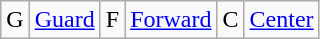<table class="wikitable">
<tr>
<td>G</td>
<td><a href='#'>Guard</a></td>
<td>F</td>
<td><a href='#'>Forward</a></td>
<td>C</td>
<td><a href='#'>Center</a></td>
</tr>
</table>
